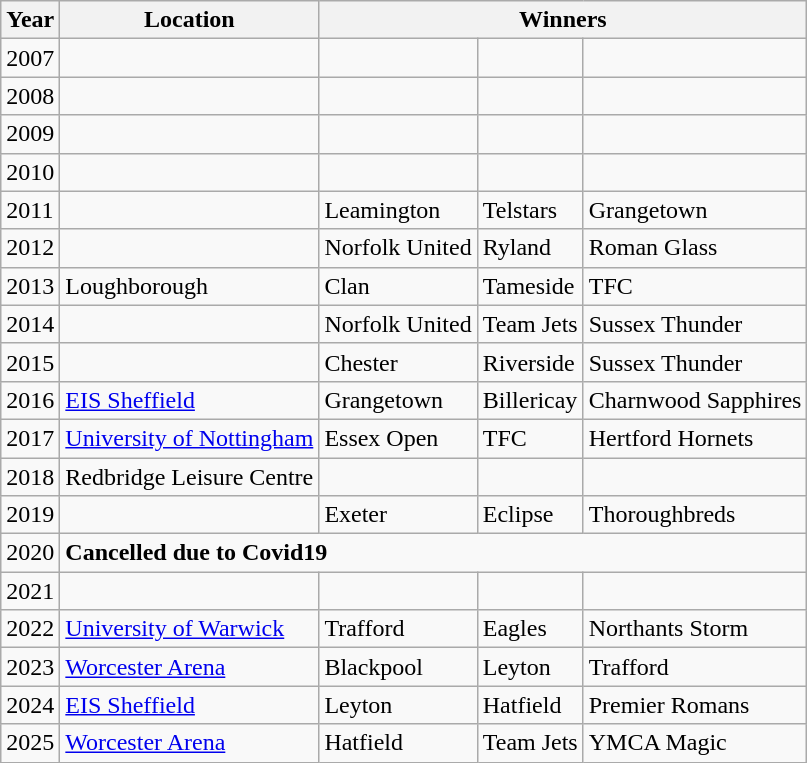<table class="wikitable">
<tr>
<th>Year</th>
<th>Location</th>
<th colspan="3">Winners</th>
</tr>
<tr>
<td>2007</td>
<td></td>
<td></td>
<td></td>
<td></td>
</tr>
<tr>
<td>2008</td>
<td></td>
<td></td>
<td></td>
<td></td>
</tr>
<tr>
<td>2009</td>
<td></td>
<td></td>
<td></td>
<td></td>
</tr>
<tr>
<td>2010</td>
<td></td>
<td></td>
<td></td>
<td></td>
</tr>
<tr>
<td>2011</td>
<td></td>
<td>Leamington</td>
<td>Telstars</td>
<td>Grangetown</td>
</tr>
<tr>
<td>2012</td>
<td></td>
<td>Norfolk United</td>
<td>Ryland</td>
<td>Roman Glass</td>
</tr>
<tr>
<td>2013</td>
<td>Loughborough</td>
<td>Clan</td>
<td>Tameside</td>
<td>TFC</td>
</tr>
<tr>
<td>2014</td>
<td></td>
<td>Norfolk United</td>
<td>Team Jets</td>
<td>Sussex Thunder</td>
</tr>
<tr>
<td>2015</td>
<td></td>
<td>Chester</td>
<td>Riverside</td>
<td>Sussex Thunder</td>
</tr>
<tr>
<td>2016</td>
<td><a href='#'>EIS Sheffield</a></td>
<td>Grangetown</td>
<td>Billericay</td>
<td>Charnwood Sapphires</td>
</tr>
<tr>
<td>2017</td>
<td><a href='#'>University of Nottingham</a></td>
<td>Essex Open</td>
<td>TFC</td>
<td>Hertford Hornets</td>
</tr>
<tr>
<td>2018</td>
<td>Redbridge Leisure Centre</td>
<td></td>
<td></td>
<td></td>
</tr>
<tr>
<td>2019</td>
<td></td>
<td>Exeter</td>
<td>Eclipse</td>
<td>Thoroughbreds</td>
</tr>
<tr>
<td>2020</td>
<td colspan="4"><strong>Cancelled due to Covid19</strong></td>
</tr>
<tr>
<td>2021</td>
<td></td>
<td></td>
<td></td>
<td></td>
</tr>
<tr>
<td>2022</td>
<td><a href='#'>University of Warwick</a></td>
<td>Trafford</td>
<td>Eagles</td>
<td>Northants Storm</td>
</tr>
<tr>
<td>2023</td>
<td><a href='#'>Worcester Arena</a></td>
<td>Blackpool</td>
<td>Leyton</td>
<td>Trafford</td>
</tr>
<tr>
<td>2024</td>
<td><a href='#'>EIS Sheffield</a></td>
<td>Leyton</td>
<td>Hatfield</td>
<td>Premier Romans</td>
</tr>
<tr>
<td>2025</td>
<td><a href='#'>Worcester Arena</a></td>
<td>Hatfield</td>
<td>Team Jets</td>
<td>YMCA Magic</td>
</tr>
</table>
